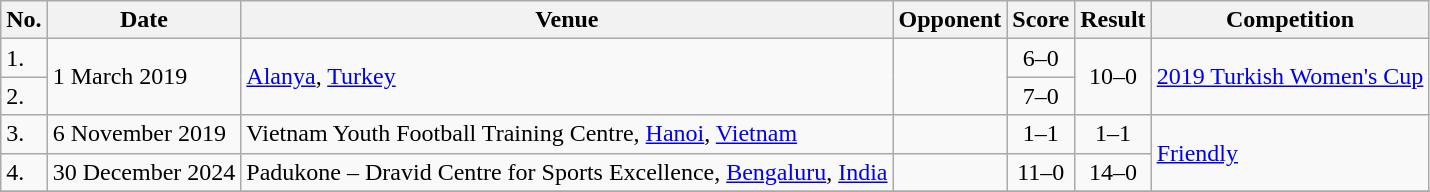<table class="wikitable">
<tr>
<th>No.</th>
<th>Date</th>
<th>Venue</th>
<th>Opponent</th>
<th>Score</th>
<th>Result</th>
<th>Competition</th>
</tr>
<tr>
<td>1.</td>
<td rowspan=2>1 March 2019</td>
<td rowspan=2><a href='#'>Alanya</a>, <a href='#'>Turkey</a></td>
<td rowspan=2></td>
<td align=center>6–0</td>
<td rowspan=2 align=center>10–0</td>
<td rowspan=2><a href='#'>2019 Turkish Women's Cup</a></td>
</tr>
<tr>
<td>2.</td>
<td align=center>7–0</td>
</tr>
<tr>
<td>3.</td>
<td>6 November 2019</td>
<td>Vietnam Youth Football Training Centre, <a href='#'>Hanoi</a>, <a href='#'>Vietnam</a></td>
<td></td>
<td align=center>1–1</td>
<td align=center>1–1</td>
<td rowspan=2><a href='#'>Friendly</a></td>
</tr>
<tr>
<td>4.</td>
<td>30 December 2024</td>
<td>Padukone – Dravid Centre for Sports Excellence, <a href='#'>Bengaluru</a>, <a href='#'>India</a></td>
<td></td>
<td align=center>11–0</td>
<td align=center>14–0</td>
</tr>
<tr>
</tr>
</table>
